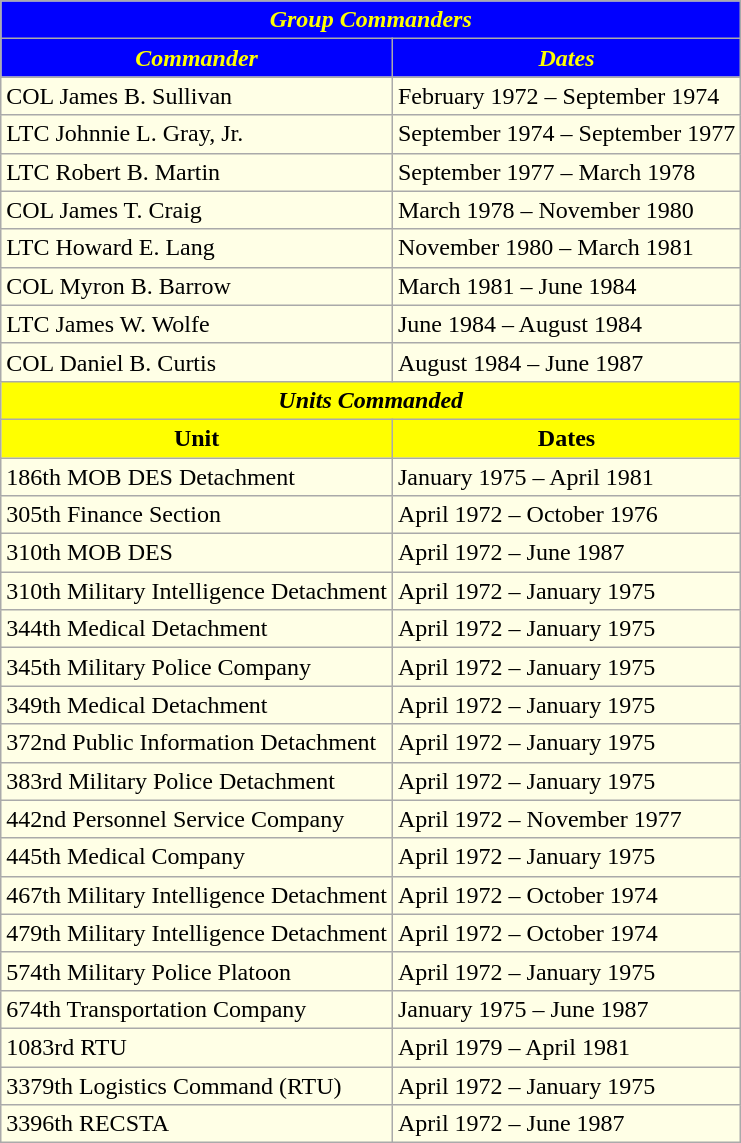<table class="wikitable" style='background: #ffffe6; '>
<tr>
<th colspan="2" style="background: blue; color: yellow"><strong><em>Group Commanders</em></strong></th>
</tr>
<tr>
<th style="background: blue; color: yellow"><strong><em>Commander</em></strong></th>
<th style="background: blue; color: yellow"><strong><em>Dates</em></strong></th>
</tr>
<tr>
<td>COL James B. Sullivan</td>
<td>February 1972 – September 1974</td>
</tr>
<tr>
<td>LTC Johnnie L. Gray, Jr.</td>
<td>September 1974 – September 1977</td>
</tr>
<tr>
<td>LTC Robert B. Martin</td>
<td>September 1977 – March 1978</td>
</tr>
<tr>
<td>COL James T. Craig</td>
<td>March 1978 – November 1980</td>
</tr>
<tr>
<td>LTC Howard E. Lang</td>
<td>November 1980 – March 1981</td>
</tr>
<tr>
<td>COL Myron B. Barrow</td>
<td>March 1981 – June 1984</td>
</tr>
<tr>
<td>LTC James W. Wolfe</td>
<td>June 1984 – August 1984</td>
</tr>
<tr>
<td>COL Daniel B. Curtis</td>
<td>August 1984 – June 1987</td>
</tr>
<tr>
<th colspan="2" style="background: yellow;"><strong><em>Units Commanded</em></strong></th>
</tr>
<tr>
<th style="background: yellow;">Unit</th>
<th style="background: yellow;">Dates</th>
</tr>
<tr>
<td>186th MOB DES Detachment</td>
<td>January 1975 – April 1981</td>
</tr>
<tr>
<td>305th Finance Section</td>
<td>April 1972 – October 1976</td>
</tr>
<tr>
<td>310th MOB DES</td>
<td>April 1972 – June 1987</td>
</tr>
<tr>
<td>310th Military Intelligence Detachment</td>
<td>April 1972 – January 1975</td>
</tr>
<tr>
<td>344th Medical Detachment</td>
<td>April 1972 – January 1975</td>
</tr>
<tr>
<td>345th Military Police Company</td>
<td>April 1972 – January 1975</td>
</tr>
<tr>
<td>349th Medical Detachment</td>
<td>April 1972 – January 1975</td>
</tr>
<tr>
<td>372nd Public Information Detachment</td>
<td>April 1972 – January 1975</td>
</tr>
<tr>
<td>383rd Military Police Detachment</td>
<td>April 1972 – January 1975</td>
</tr>
<tr>
<td>442nd Personnel Service Company</td>
<td>April 1972 – November 1977</td>
</tr>
<tr>
<td>445th Medical Company</td>
<td>April 1972 – January 1975</td>
</tr>
<tr>
<td>467th Military Intelligence Detachment</td>
<td>April 1972 – October 1974</td>
</tr>
<tr>
<td>479th Military Intelligence Detachment</td>
<td>April 1972 – October 1974</td>
</tr>
<tr>
<td>574th Military Police Platoon</td>
<td>April 1972 – January 1975</td>
</tr>
<tr>
<td>674th Transportation Company</td>
<td>January 1975 – June 1987</td>
</tr>
<tr>
<td>1083rd RTU</td>
<td>April 1979 – April 1981</td>
</tr>
<tr>
<td>3379th Logistics Command (RTU)</td>
<td>April 1972 – January 1975</td>
</tr>
<tr>
<td>3396th RECSTA</td>
<td>April 1972 – June 1987</td>
</tr>
</table>
